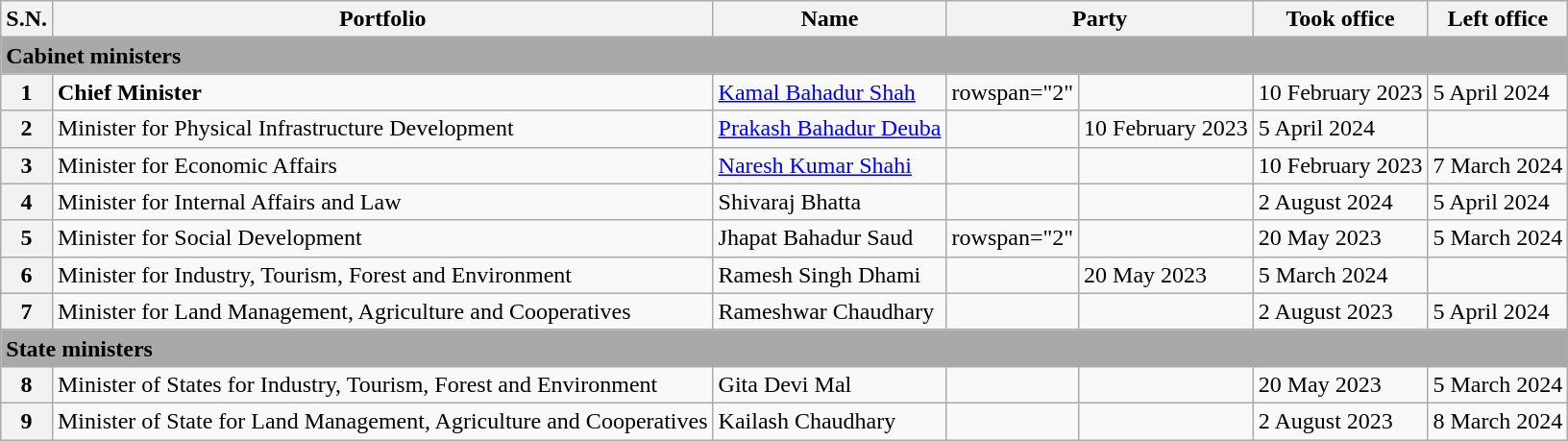<table class="wikitable">
<tr>
<th>S.N.</th>
<th>Portfolio</th>
<th>Name</th>
<th colspan="2">Party</th>
<th>Took office</th>
<th>Left office</th>
</tr>
<tr>
<td colspan="7" bgcolor="darkgrey"><strong>Cabinet ministers</strong></td>
</tr>
<tr>
<th>1</th>
<td><strong>Chief Minister</strong></td>
<td><a href='#'>Kamal Bahadur Shah</a></td>
<td>rowspan="2" </td>
<td></td>
<td>10 February 2023</td>
<td>5 April 2024</td>
</tr>
<tr>
<th>2</th>
<td>Minister for Physical Infrastructure Development</td>
<td><a href='#'>Prakash Bahadur Deuba</a></td>
<td></td>
<td>10 February 2023</td>
<td>5 April 2024</td>
</tr>
<tr>
<th>3</th>
<td>Minister for Economic Affairs</td>
<td><a href='#'>Naresh Kumar Shahi</a></td>
<td></td>
<td></td>
<td>10 February 2023</td>
<td>7 March 2024</td>
</tr>
<tr>
<th>4</th>
<td>Minister for Internal Affairs and Law</td>
<td>Shivaraj Bhatta</td>
<td></td>
<td></td>
<td>2 August 2024</td>
<td>5 April 2024</td>
</tr>
<tr>
<th>5</th>
<td>Minister for Social Development</td>
<td>Jhapat Bahadur Saud</td>
<td>rowspan="2" </td>
<td></td>
<td>20 May 2023</td>
<td>5 March 2024</td>
</tr>
<tr>
<th>6</th>
<td>Minister for Industry, Tourism, Forest and Environment</td>
<td>Ramesh Singh Dhami</td>
<td></td>
<td>20 May 2023</td>
<td>5 March 2024</td>
</tr>
<tr>
<th>7</th>
<td>Minister for Land Management, Agriculture and Cooperatives</td>
<td>Rameshwar Chaudhary</td>
<td></td>
<td></td>
<td>2 August 2023</td>
<td>5 April 2024</td>
</tr>
<tr>
<td colspan="7" bgcolor="darkgrey"><strong>State ministers</strong></td>
</tr>
<tr>
<th>8</th>
<td>Minister of States for Industry, Tourism, Forest and Environment</td>
<td>Gita Devi Mal</td>
<td></td>
<td></td>
<td>20 May 2023</td>
<td>5 March 2024</td>
</tr>
<tr>
<th>9</th>
<td>Minister of State for Land Management, Agriculture and Cooperatives</td>
<td>Kailash Chaudhary</td>
<td></td>
<td></td>
<td>2 August 2023</td>
<td>8 March 2024</td>
</tr>
</table>
